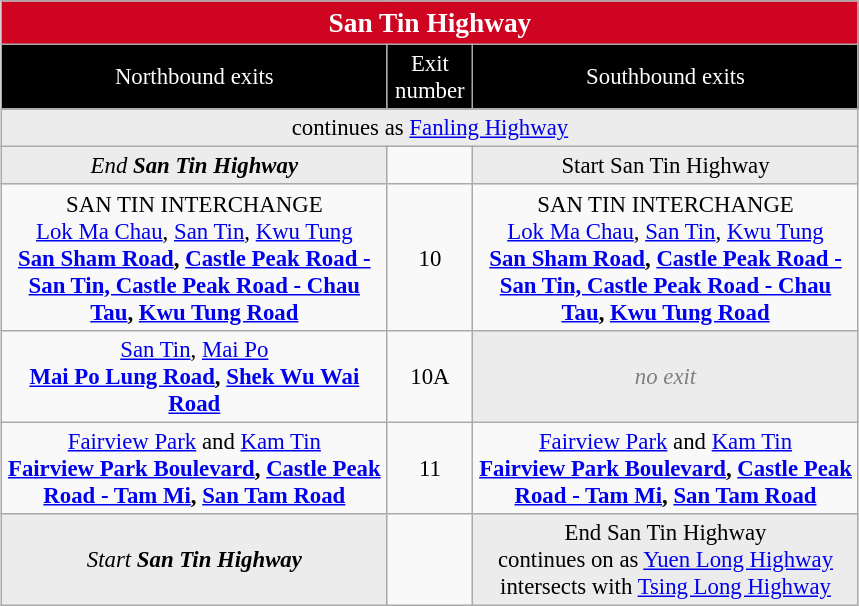<table border=1 cellpadding=2 style="margin-left:1em; margin-bottom: 1em; color: black; border-collapse: collapse; font-size: 95%;" class="wikitable">
<tr align="center" style="background:#CF0421; color: white;font-size:120%;">
<td colspan="3"><strong>San Tin Highway</strong> </td>
</tr>
<tr align="center" style="background:#000000; color:white;">
<td width="250px">Northbound exits</td>
<td width="50px">Exit number</td>
<td width="250px">Southbound exits</td>
</tr>
<tr align="center">
<td colspan="3" style="background: #ececec; color: black;" class="table-na"> continues as <a href='#'>Fanling Highway</a></td>
</tr>
<tr align="center">
<td style="background: #ececec; color: black;" class="table-na"><em>End <strong>San Tin Highway<strong><em> </td>
<td></td>
<td style="background: #ececec; color: black;" class="table-na"></em>Start </strong>San Tin Highway</em></strong> </td>
</tr>
<tr align="center">
<td>SAN TIN INTERCHANGE<br><a href='#'>Lok Ma Chau</a>, <a href='#'>San Tin</a>, <a href='#'>Kwu Tung</a><br><strong><a href='#'>San Sham Road</a>, <a href='#'>Castle Peak Road - San Tin, Castle Peak Road - Chau Tau</a>, <a href='#'>Kwu Tung Road</a></strong></td>
<td>10</td>
<td>SAN TIN INTERCHANGE<br><a href='#'>Lok Ma Chau</a>, <a href='#'>San Tin</a>, <a href='#'>Kwu Tung</a><br><strong><a href='#'>San Sham Road</a>, <a href='#'>Castle Peak Road - San Tin, Castle Peak Road - Chau Tau</a>, <a href='#'>Kwu Tung Road</a></strong></td>
</tr>
<tr align="center">
<td><a href='#'>San Tin</a>, <a href='#'>Mai Po</a><br><strong><a href='#'>Mai Po Lung Road</a>, <a href='#'>Shek Wu Wai Road</a></strong></td>
<td>10A</td>
<td style="background: #ececec; color: grey;" class="table-na"><em>no exit</em></td>
</tr>
<tr align="center">
<td><a href='#'>Fairview Park</a> and <a href='#'>Kam Tin</a><br><strong><a href='#'>Fairview Park Boulevard</a>, <a href='#'>Castle Peak Road - Tam Mi</a>, <a href='#'>San Tam Road</a></strong></td>
<td>11</td>
<td><a href='#'>Fairview Park</a> and <a href='#'>Kam Tin</a><br><strong><a href='#'>Fairview Park Boulevard</a>, <a href='#'>Castle Peak Road - Tam Mi</a>, <a href='#'>San Tam Road</a></strong></td>
</tr>
<tr align="center">
<td style="background: #ececec; color: black;" class="table-na"><em>Start <strong>San Tin Highway<strong><em> </td>
<td></td>
<td style="background: #ececec; color: black;" class="table-na"></em>End </strong>San Tin Highway</em></strong> <br>continues on as <a href='#'>Yuen Long Highway</a> <br>intersects with <a href='#'>Tsing Long Highway</a> </td>
</tr>
</table>
